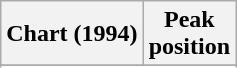<table class="wikitable sortable">
<tr>
<th align="left">Chart (1994)</th>
<th align="center">Peak<br>position</th>
</tr>
<tr>
</tr>
<tr>
</tr>
<tr>
</tr>
</table>
